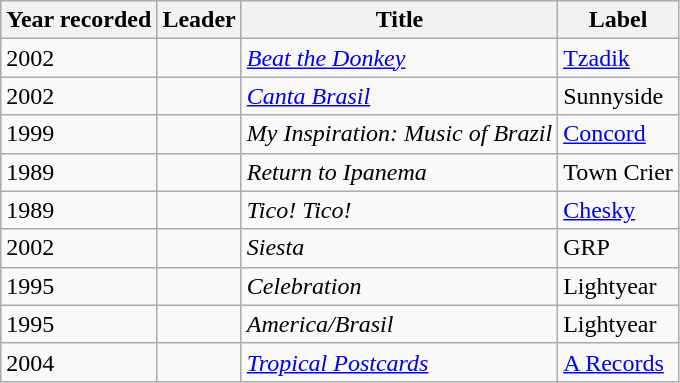<table class="wikitable sortable">
<tr>
<th>Year recorded</th>
<th>Leader</th>
<th>Title</th>
<th>Label</th>
</tr>
<tr>
<td>2002</td>
<td></td>
<td><em><a href='#'>Beat the Donkey</a></em></td>
<td><a href='#'>Tzadik</a></td>
</tr>
<tr>
<td>2002</td>
<td></td>
<td><em><a href='#'>Canta Brasil</a></em></td>
<td>Sunnyside</td>
</tr>
<tr>
<td>1999</td>
<td></td>
<td><em>My Inspiration: Music of Brazil</em></td>
<td><a href='#'>Concord</a></td>
</tr>
<tr>
<td>1989</td>
<td></td>
<td><em>Return to Ipanema</em></td>
<td>Town Crier</td>
</tr>
<tr>
<td>1989</td>
<td></td>
<td><em>Tico! Tico!</em></td>
<td><a href='#'>Chesky</a></td>
</tr>
<tr>
<td>2002</td>
<td></td>
<td><em>Siesta</em></td>
<td>GRP</td>
</tr>
<tr>
<td>1995</td>
<td></td>
<td><em>Celebration</em></td>
<td>Lightyear</td>
</tr>
<tr>
<td>1995</td>
<td></td>
<td><em>America/Brasil</em></td>
<td>Lightyear</td>
</tr>
<tr>
<td>2004</td>
<td></td>
<td><em><a href='#'>Tropical Postcards</a></em></td>
<td><a href='#'>A Records</a></td>
</tr>
</table>
